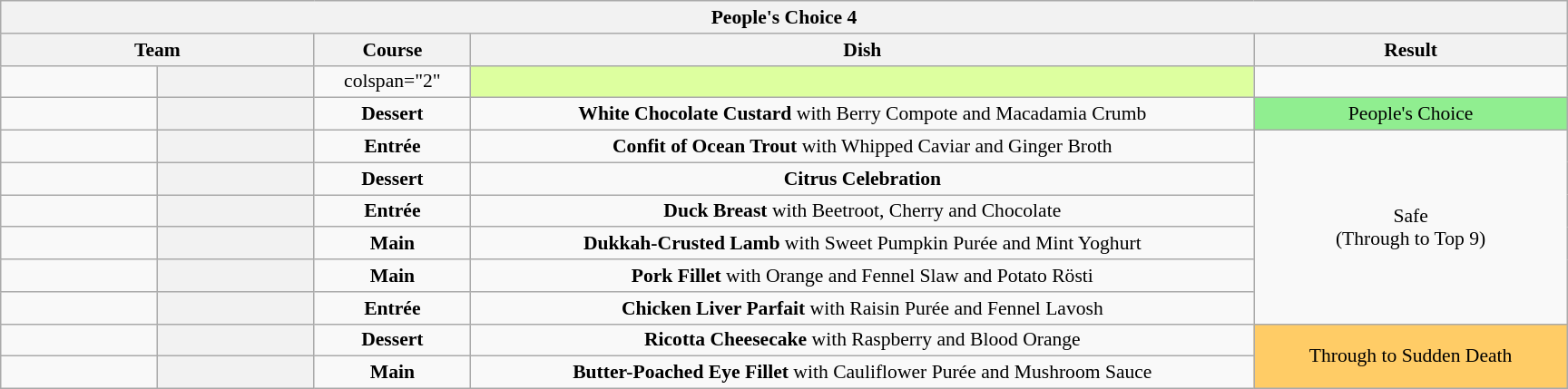<table class="wikitable plainrowheaders" style="margin:1em auto; text-align:center; font-size:90%; width:80em;">
<tr>
<th colspan="5" >People's Choice 4</th>
</tr>
<tr>
<th style="width:20%;" colspan="2">Team</th>
<th style="width:10%;">Course</th>
<th style="width:50%;">Dish</th>
<th style="width:20%;">Result</th>
</tr>
<tr>
<td></td>
<th></th>
<td>colspan="2" </td>
<td bgcolor="DDFF9F"></td>
</tr>
<tr>
<td></td>
<th></th>
<td><strong>Dessert</strong></td>
<td><strong>White Chocolate Custard</strong> with Berry Compote and Macadamia Crumb</td>
<td bgcolor="lightgreen">People's Choice</td>
</tr>
<tr>
<td></td>
<th></th>
<td><strong>Entrée</strong></td>
<td><strong>Confit of Ocean Trout</strong> with Whipped Caviar and Ginger Broth</td>
<td rowspan="6">Safe<br>(Through to Top 9)</td>
</tr>
<tr>
<td></td>
<th></th>
<td><strong>Dessert</strong></td>
<td><strong>Citrus Celebration</strong></td>
</tr>
<tr>
<td></td>
<th></th>
<td><strong>Entrée</strong></td>
<td><strong>Duck Breast</strong> with Beetroot, Cherry and Chocolate</td>
</tr>
<tr>
<td></td>
<th></th>
<td><strong>Main</strong></td>
<td><strong>Dukkah-Crusted Lamb</strong> with Sweet Pumpkin Purée and Mint Yoghurt</td>
</tr>
<tr>
<td></td>
<th></th>
<td><strong>Main</strong></td>
<td><strong>Pork Fillet</strong> with Orange and Fennel Slaw and Potato Rösti</td>
</tr>
<tr>
<td></td>
<th></th>
<td><strong>Entrée</strong></td>
<td><strong>Chicken Liver Parfait</strong> with Raisin Purée and Fennel Lavosh</td>
</tr>
<tr>
<td></td>
<th></th>
<td><strong>Dessert</strong></td>
<td><strong>Ricotta Cheesecake</strong> with Raspberry and Blood Orange</td>
<td rowspan="2" bgcolor="FFCC66">Through to Sudden Death</td>
</tr>
<tr>
<td></td>
<th></th>
<td><strong>Main</strong></td>
<td><strong>Butter-Poached Eye Fillet</strong> with Cauliflower Purée and Mushroom Sauce</td>
</tr>
</table>
